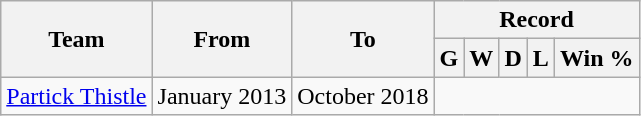<table class="wikitable" style="text-align: center">
<tr>
<th rowspan="2">Team</th>
<th rowspan="2">From</th>
<th rowspan="2">To</th>
<th colspan="5">Record</th>
</tr>
<tr>
<th>G</th>
<th>W</th>
<th>D</th>
<th>L</th>
<th>Win %</th>
</tr>
<tr>
<td align=left><a href='#'>Partick Thistle</a></td>
<td align=left>January 2013</td>
<td align=left>October 2018<br></td>
</tr>
</table>
